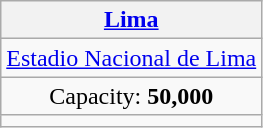<table class="wikitable" style="text-align:center">
<tr>
<th><a href='#'>Lima</a></th>
</tr>
<tr>
<td><a href='#'>Estadio Nacional de Lima</a></td>
</tr>
<tr>
<td>Capacity: <strong>50,000</strong></td>
</tr>
<tr>
<td></td>
</tr>
</table>
